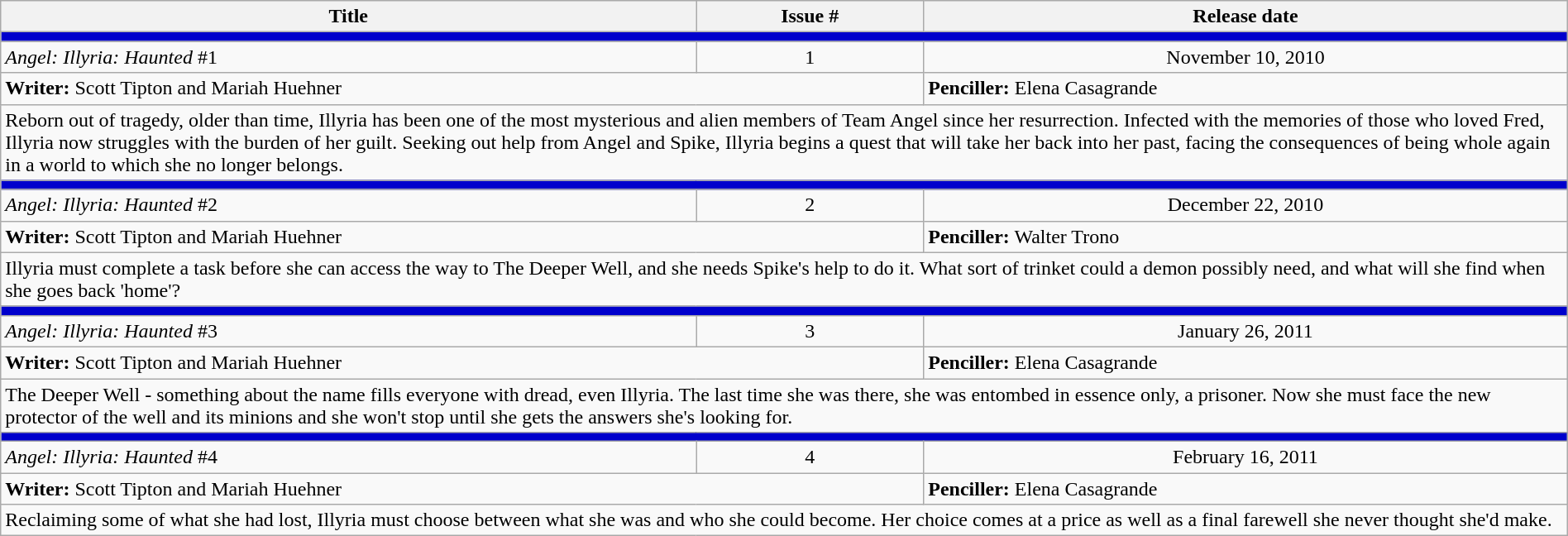<table class="wikitable mw-collapsible mw-collapsed" style="width:100%;">
<tr>
<th>Title</th>
<th>Issue #</th>
<th>Release date</th>
</tr>
<tr>
<td colspan="6" style="background:#00c;"></td>
</tr>
<tr>
<td><em>Angel: Illyria: Haunted</em> #1</td>
<td style="text-align:center;">1</td>
<td style="text-align:center;">November 10, 2010</td>
</tr>
<tr>
<td colspan="2"><strong>Writer:</strong> Scott Tipton and Mariah Huehner</td>
<td><strong>Penciller:</strong> Elena Casagrande</td>
</tr>
<tr>
<td colspan="6">Reborn out of tragedy, older than time, Illyria has been one of the most mysterious and alien members of Team Angel since her resurrection. Infected with the memories of those who loved Fred, Illyria now struggles with the burden of her guilt. Seeking out help from Angel and Spike, Illyria begins a quest that will take her back into her past, facing the consequences of being whole again in a world to which she no longer belongs.</td>
</tr>
<tr>
<td colspan="6" style="background:#00c;"></td>
</tr>
<tr>
<td><em>Angel: Illyria: Haunted</em> #2</td>
<td style="text-align:center;">2</td>
<td style="text-align:center;">December 22, 2010</td>
</tr>
<tr>
<td colspan="2"><strong>Writer:</strong> Scott Tipton and Mariah Huehner</td>
<td><strong>Penciller:</strong> Walter Trono</td>
</tr>
<tr>
<td colspan="6">Illyria must complete a task before she can access the way to The Deeper Well, and she needs Spike's help to do it. What sort of trinket could a demon possibly need, and what will she find when she goes back 'home'?</td>
</tr>
<tr>
<td colspan="6" style="background:#00c;"></td>
</tr>
<tr>
<td><em>Angel: Illyria: Haunted</em> #3</td>
<td style="text-align:center;">3</td>
<td style="text-align:center;">January 26, 2011</td>
</tr>
<tr>
<td colspan="2"><strong>Writer:</strong> Scott Tipton and Mariah Huehner</td>
<td><strong>Penciller:</strong> Elena Casagrande</td>
</tr>
<tr>
<td colspan="6">The Deeper Well - something about the name fills everyone with dread, even Illyria. The last time she was there, she was entombed in essence only, a prisoner. Now she must face the new protector of the well and its minions and she won't stop until she gets the answers she's looking for.</td>
</tr>
<tr>
<td colspan="6" style="background:#00c;"></td>
</tr>
<tr>
<td><em>Angel: Illyria: Haunted</em> #4</td>
<td style="text-align:center;">4</td>
<td style="text-align:center;">February 16, 2011</td>
</tr>
<tr>
<td colspan="2"><strong>Writer:</strong> Scott Tipton and Mariah Huehner</td>
<td><strong>Penciller:</strong> Elena Casagrande</td>
</tr>
<tr>
<td colspan="6">Reclaiming some of what she had lost, Illyria must choose between what she was and who she could become. Her choice comes at a price as well as a final farewell she never thought she'd make.</td>
</tr>
</table>
